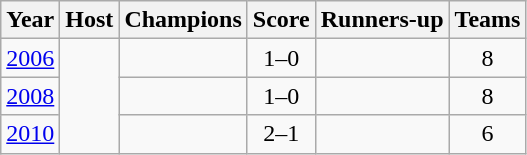<table class="wikitable" style="text-align: center;">
<tr>
<th>Year</th>
<th>Host</th>
<th>Champions</th>
<th>Score</th>
<th>Runners-up</th>
<th>Teams</th>
</tr>
<tr>
<td><a href='#'>2006</a></td>
<td rowspan="3" align="left"></td>
<td align="left"><strong></strong></td>
<td>1–0</td>
<td align="left"></td>
<td>8</td>
</tr>
<tr>
<td><a href='#'>2008</a></td>
<td align="left"><strong></strong></td>
<td>1–0</td>
<td align="left"></td>
<td>8</td>
</tr>
<tr>
<td><a href='#'>2010</a></td>
<td align="left"><strong></strong></td>
<td>2–1</td>
<td align="left"></td>
<td>6</td>
</tr>
</table>
